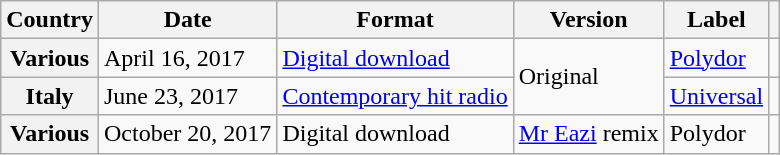<table class="wikitable plainrowheaders">
<tr>
<th scope="col">Country</th>
<th scope="col">Date</th>
<th scope="col">Format</th>
<th scope="col">Version</th>
<th scope="col">Label</th>
<th scope="col"></th>
</tr>
<tr>
<th scope="row">Various</th>
<td>April 16, 2017</td>
<td><a href='#'>Digital download</a></td>
<td rowspan="2">Original</td>
<td><a href='#'>Polydor</a></td>
<td></td>
</tr>
<tr>
<th scope="row">Italy</th>
<td>June 23, 2017</td>
<td><a href='#'>Contemporary hit radio</a></td>
<td><a href='#'>Universal</a></td>
<td></td>
</tr>
<tr>
<th scope="row">Various</th>
<td>October 20, 2017</td>
<td>Digital download</td>
<td><a href='#'>Mr Eazi</a> remix</td>
<td>Polydor</td>
<td></td>
</tr>
</table>
